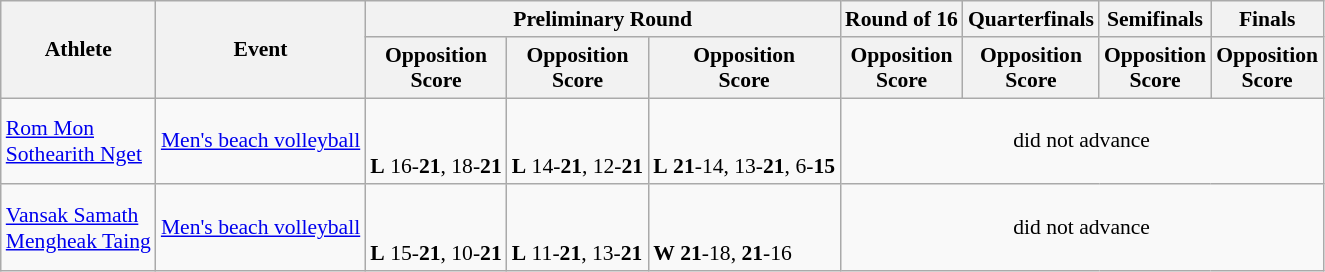<table class="wikitable" border="1" style="font-size:90%">
<tr>
<th rowspan=2>Athlete</th>
<th rowspan=2>Event</th>
<th colspan=3>Preliminary Round</th>
<th>Round of 16</th>
<th>Quarterfinals</th>
<th>Semifinals</th>
<th>Finals</th>
</tr>
<tr>
<th>Opposition<br>Score</th>
<th>Opposition<br>Score</th>
<th>Opposition<br>Score</th>
<th>Opposition<br>Score</th>
<th>Opposition<br>Score</th>
<th>Opposition<br>Score</th>
<th>Opposition<br>Score</th>
</tr>
<tr>
<td><a href='#'>Rom Mon</a> <br> <a href='#'>Sothearith Nget</a></td>
<td><a href='#'>Men's beach volleyball</a></td>
<td><br><br><strong>L</strong> 16-<strong>21</strong>, 18-<strong>21</strong></td>
<td><br><br><strong>L</strong> 14-<strong>21</strong>, 12-<strong>21</strong></td>
<td><br><br><strong>L</strong> <strong>21</strong>-14, 13-<strong>21</strong>, 6-<strong>15</strong></td>
<td align=center colspan="7">did not advance</td>
</tr>
<tr>
<td><a href='#'>Vansak Samath</a> <br> <a href='#'>Mengheak Taing</a></td>
<td><a href='#'>Men's beach volleyball</a></td>
<td><br><br><strong>L</strong> 15-<strong>21</strong>, 10-<strong>21</strong></td>
<td><br><br><strong>L</strong> 11-<strong>21</strong>, 13-<strong>21</strong></td>
<td><br><br><strong>W</strong> <strong>21</strong>-18, <strong>21</strong>-16</td>
<td align=center colspan="7">did not advance</td>
</tr>
</table>
